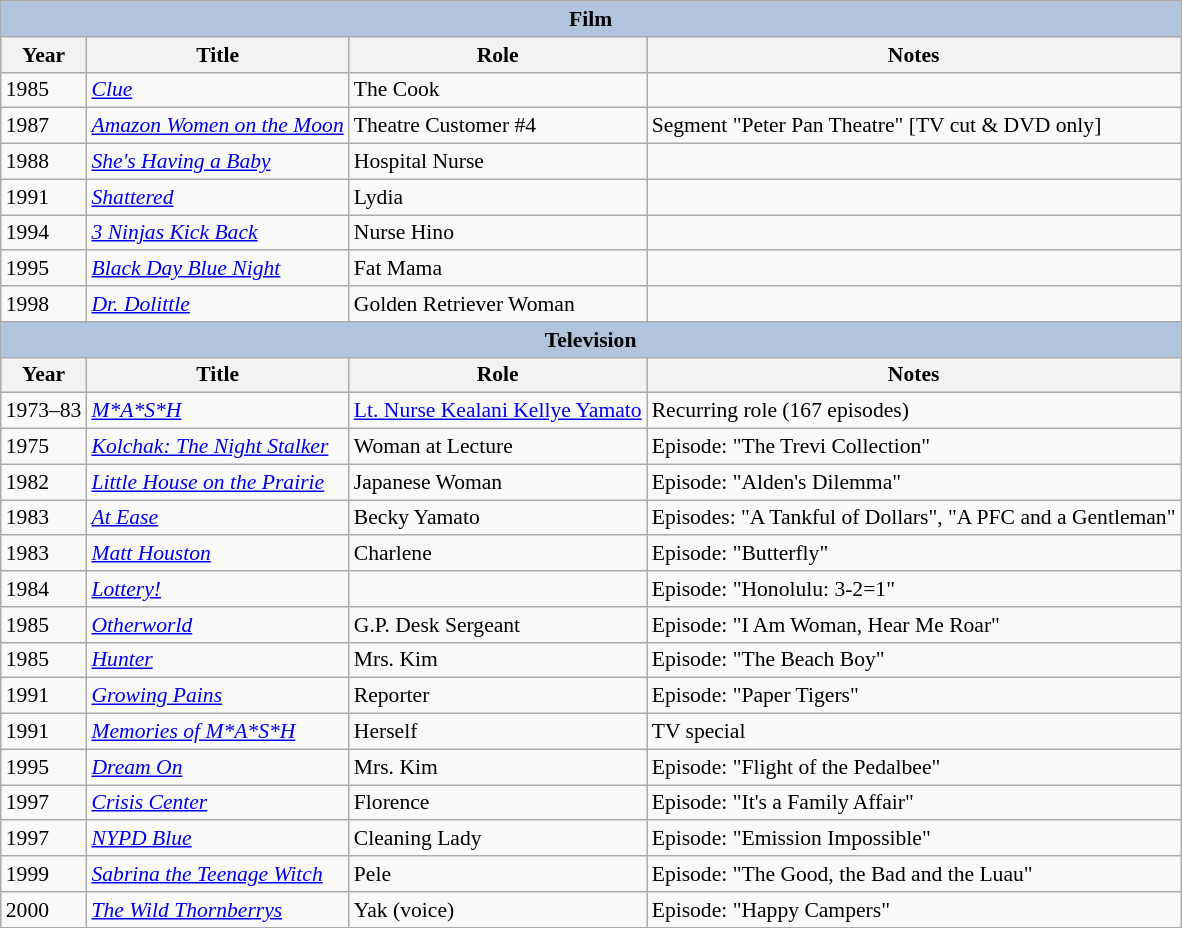<table class="wikitable" style="font-size: 90%;">
<tr>
<th colspan="4" style="background: LightSteelBlue;">Film</th>
</tr>
<tr>
<th>Year</th>
<th>Title</th>
<th>Role</th>
<th>Notes</th>
</tr>
<tr>
<td>1985</td>
<td><em><a href='#'>Clue</a></em></td>
<td>The Cook</td>
<td></td>
</tr>
<tr>
<td>1987</td>
<td><em><a href='#'>Amazon Women on the Moon</a></em></td>
<td>Theatre Customer #4</td>
<td>Segment "Peter Pan Theatre" [TV cut & DVD only]</td>
</tr>
<tr>
<td>1988</td>
<td><em><a href='#'>She's Having a Baby</a></em></td>
<td>Hospital Nurse</td>
<td></td>
</tr>
<tr>
<td>1991</td>
<td><em><a href='#'>Shattered</a></em></td>
<td>Lydia</td>
<td></td>
</tr>
<tr>
<td>1994</td>
<td><em><a href='#'>3 Ninjas Kick Back</a></em></td>
<td>Nurse Hino</td>
<td></td>
</tr>
<tr>
<td>1995</td>
<td><em><a href='#'>Black Day Blue Night</a></em></td>
<td>Fat Mama</td>
<td></td>
</tr>
<tr>
<td>1998</td>
<td><em><a href='#'>Dr. Dolittle</a></em></td>
<td>Golden Retriever Woman</td>
<td></td>
</tr>
<tr>
<th colspan="4" style="background: LightSteelBlue;">Television</th>
</tr>
<tr>
<th>Year</th>
<th>Title</th>
<th>Role</th>
<th>Notes</th>
</tr>
<tr>
<td>1973–83</td>
<td><em><a href='#'>M*A*S*H</a></em></td>
<td><a href='#'>Lt. Nurse Kealani Kellye Yamato</a></td>
<td>Recurring role (167 episodes)</td>
</tr>
<tr>
<td>1975</td>
<td><em><a href='#'>Kolchak: The Night Stalker</a></em></td>
<td>Woman at Lecture</td>
<td>Episode: "The Trevi Collection"</td>
</tr>
<tr>
<td>1982</td>
<td><em><a href='#'>Little House on the Prairie</a></em></td>
<td>Japanese Woman</td>
<td>Episode: "Alden's Dilemma"</td>
</tr>
<tr>
<td>1983</td>
<td><em><a href='#'>At Ease</a></em></td>
<td>Becky Yamato</td>
<td>Episodes: "A Tankful of Dollars", "A PFC and a Gentleman"</td>
</tr>
<tr>
<td>1983</td>
<td><em><a href='#'>Matt Houston</a></em></td>
<td>Charlene</td>
<td>Episode: "Butterfly"</td>
</tr>
<tr>
<td>1984</td>
<td><em><a href='#'>Lottery!</a></em></td>
<td></td>
<td>Episode: "Honolulu: 3-2=1"</td>
</tr>
<tr>
<td>1985</td>
<td><em><a href='#'>Otherworld</a></em></td>
<td>G.P. Desk Sergeant</td>
<td>Episode: "I Am Woman, Hear Me Roar"</td>
</tr>
<tr>
<td>1985</td>
<td><em><a href='#'>Hunter</a></em></td>
<td>Mrs. Kim</td>
<td>Episode: "The Beach Boy"</td>
</tr>
<tr>
<td>1991</td>
<td><em><a href='#'>Growing Pains</a></em></td>
<td>Reporter</td>
<td>Episode: "Paper Tigers"</td>
</tr>
<tr>
<td>1991</td>
<td><em><a href='#'>Memories of M*A*S*H</a></em></td>
<td>Herself</td>
<td>TV special</td>
</tr>
<tr>
<td>1995</td>
<td><em><a href='#'>Dream On</a></em></td>
<td>Mrs. Kim</td>
<td>Episode: "Flight of the Pedalbee"</td>
</tr>
<tr>
<td>1997</td>
<td><em><a href='#'>Crisis Center</a></em></td>
<td>Florence</td>
<td>Episode: "It's a Family Affair"</td>
</tr>
<tr>
<td>1997</td>
<td><em><a href='#'>NYPD Blue</a></em></td>
<td>Cleaning Lady</td>
<td>Episode: "Emission Impossible"</td>
</tr>
<tr>
<td>1999</td>
<td><em><a href='#'>Sabrina the Teenage Witch</a></em></td>
<td>Pele</td>
<td>Episode: "The Good, the Bad and the Luau"</td>
</tr>
<tr>
<td>2000</td>
<td><em><a href='#'>The Wild Thornberrys</a></em></td>
<td>Yak (voice)</td>
<td>Episode: "Happy Campers"</td>
</tr>
</table>
